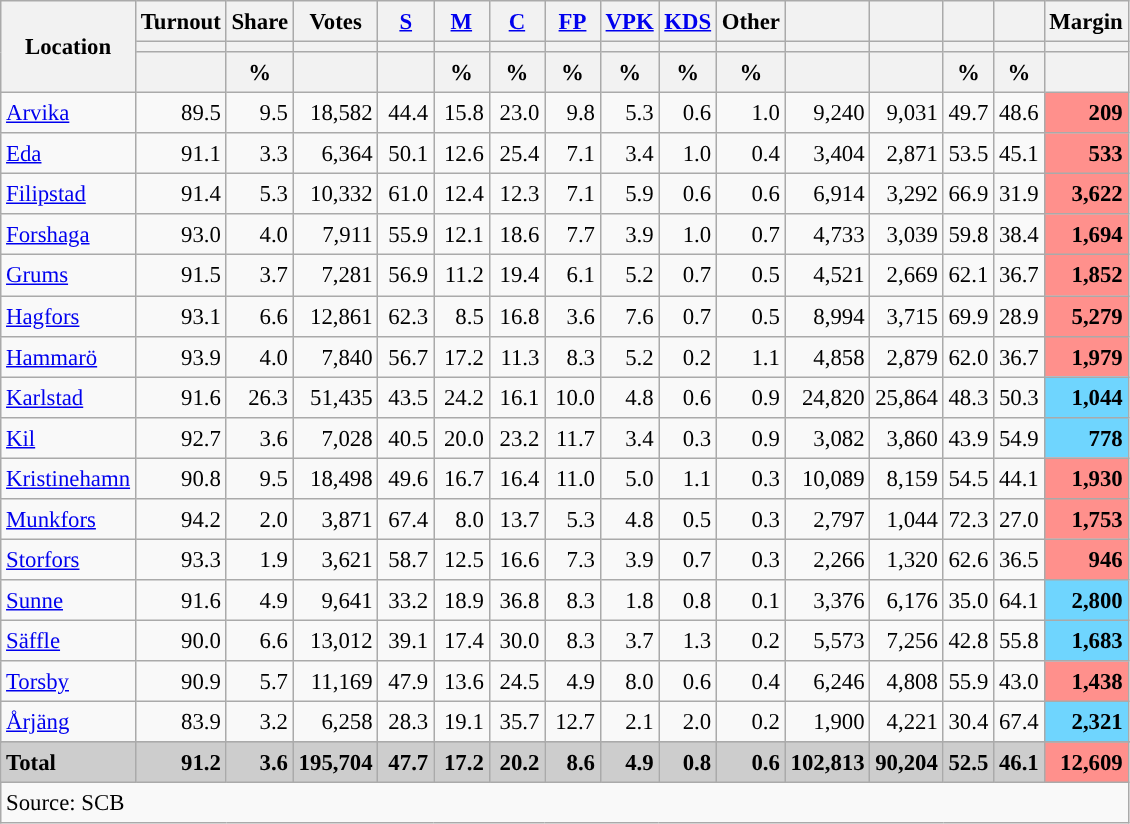<table class="wikitable sortable" style="text-align:right; font-size:95%; line-height:20px;">
<tr>
<th rowspan="3">Location</th>
<th>Turnout</th>
<th>Share</th>
<th>Votes</th>
<th width="30px" class="unsortable"><a href='#'>S</a></th>
<th width="30px" class="unsortable"><a href='#'>M</a></th>
<th width="30px" class="unsortable"><a href='#'>C</a></th>
<th width="30px" class="unsortable"><a href='#'>FP</a></th>
<th width="30px" class="unsortable"><a href='#'>VPK</a></th>
<th width="30px" class="unsortable"><a href='#'>KDS</a></th>
<th width="30px" class="unsortable">Other</th>
<th></th>
<th></th>
<th></th>
<th></th>
<th>Margin</th>
</tr>
<tr>
<th></th>
<th></th>
<th></th>
<th style="background:"></th>
<th style="background:"></th>
<th style="background:"></th>
<th style="background:"></th>
<th style="background:"></th>
<th style="background:"></th>
<th style="background:"></th>
<th style="background:"></th>
<th style="background:"></th>
<th style="background:"></th>
<th style="background:"></th>
<th></th>
</tr>
<tr>
<th></th>
<th data-sort-type="number">%</th>
<th data-sort-type="number"></th>
<th></th>
<th data-sort-type="number">%</th>
<th data-sort-type="number">%</th>
<th data-sort-type="number">%</th>
<th data-sort-type="number">%</th>
<th data-sort-type="number">%</th>
<th data-sort-type="number">%</th>
<th data-sort-type="number"></th>
<th data-sort-type="number"></th>
<th data-sort-type="number">%</th>
<th data-sort-type="number">%</th>
<th data-sort-type="number"></th>
</tr>
<tr>
<td align=left><a href='#'>Arvika</a></td>
<td>89.5</td>
<td>9.5</td>
<td>18,582</td>
<td>44.4</td>
<td>15.8</td>
<td>23.0</td>
<td>9.8</td>
<td>5.3</td>
<td>0.6</td>
<td>1.0</td>
<td>9,240</td>
<td>9,031</td>
<td>49.7</td>
<td>48.6</td>
<td bgcolor=#ff908c><strong>209</strong></td>
</tr>
<tr>
<td align=left><a href='#'>Eda</a></td>
<td>91.1</td>
<td>3.3</td>
<td>6,364</td>
<td>50.1</td>
<td>12.6</td>
<td>25.4</td>
<td>7.1</td>
<td>3.4</td>
<td>1.0</td>
<td>0.4</td>
<td>3,404</td>
<td>2,871</td>
<td>53.5</td>
<td>45.1</td>
<td bgcolor=#ff908c><strong>533</strong></td>
</tr>
<tr>
<td align=left><a href='#'>Filipstad</a></td>
<td>91.4</td>
<td>5.3</td>
<td>10,332</td>
<td>61.0</td>
<td>12.4</td>
<td>12.3</td>
<td>7.1</td>
<td>5.9</td>
<td>0.6</td>
<td>0.6</td>
<td>6,914</td>
<td>3,292</td>
<td>66.9</td>
<td>31.9</td>
<td bgcolor=#ff908c><strong>3,622</strong></td>
</tr>
<tr>
<td align=left><a href='#'>Forshaga</a></td>
<td>93.0</td>
<td>4.0</td>
<td>7,911</td>
<td>55.9</td>
<td>12.1</td>
<td>18.6</td>
<td>7.7</td>
<td>3.9</td>
<td>1.0</td>
<td>0.7</td>
<td>4,733</td>
<td>3,039</td>
<td>59.8</td>
<td>38.4</td>
<td bgcolor=#ff908c><strong>1,694</strong></td>
</tr>
<tr>
<td align=left><a href='#'>Grums</a></td>
<td>91.5</td>
<td>3.7</td>
<td>7,281</td>
<td>56.9</td>
<td>11.2</td>
<td>19.4</td>
<td>6.1</td>
<td>5.2</td>
<td>0.7</td>
<td>0.5</td>
<td>4,521</td>
<td>2,669</td>
<td>62.1</td>
<td>36.7</td>
<td bgcolor=#ff908c><strong>1,852</strong></td>
</tr>
<tr>
<td align=left><a href='#'>Hagfors</a></td>
<td>93.1</td>
<td>6.6</td>
<td>12,861</td>
<td>62.3</td>
<td>8.5</td>
<td>16.8</td>
<td>3.6</td>
<td>7.6</td>
<td>0.7</td>
<td>0.5</td>
<td>8,994</td>
<td>3,715</td>
<td>69.9</td>
<td>28.9</td>
<td bgcolor=#ff908c><strong>5,279</strong></td>
</tr>
<tr>
<td align=left><a href='#'>Hammarö</a></td>
<td>93.9</td>
<td>4.0</td>
<td>7,840</td>
<td>56.7</td>
<td>17.2</td>
<td>11.3</td>
<td>8.3</td>
<td>5.2</td>
<td>0.2</td>
<td>1.1</td>
<td>4,858</td>
<td>2,879</td>
<td>62.0</td>
<td>36.7</td>
<td bgcolor=#ff908c><strong>1,979</strong></td>
</tr>
<tr>
<td align=left><a href='#'>Karlstad</a></td>
<td>91.6</td>
<td>26.3</td>
<td>51,435</td>
<td>43.5</td>
<td>24.2</td>
<td>16.1</td>
<td>10.0</td>
<td>4.8</td>
<td>0.6</td>
<td>0.9</td>
<td>24,820</td>
<td>25,864</td>
<td>48.3</td>
<td>50.3</td>
<td bgcolor=#6fd5fe><strong>1,044</strong></td>
</tr>
<tr>
<td align=left><a href='#'>Kil</a></td>
<td>92.7</td>
<td>3.6</td>
<td>7,028</td>
<td>40.5</td>
<td>20.0</td>
<td>23.2</td>
<td>11.7</td>
<td>3.4</td>
<td>0.3</td>
<td>0.9</td>
<td>3,082</td>
<td>3,860</td>
<td>43.9</td>
<td>54.9</td>
<td bgcolor=#6fd5fe><strong>778</strong></td>
</tr>
<tr>
<td align=left><a href='#'>Kristinehamn</a></td>
<td>90.8</td>
<td>9.5</td>
<td>18,498</td>
<td>49.6</td>
<td>16.7</td>
<td>16.4</td>
<td>11.0</td>
<td>5.0</td>
<td>1.1</td>
<td>0.3</td>
<td>10,089</td>
<td>8,159</td>
<td>54.5</td>
<td>44.1</td>
<td bgcolor=#ff908c><strong>1,930</strong></td>
</tr>
<tr>
<td align=left><a href='#'>Munkfors</a></td>
<td>94.2</td>
<td>2.0</td>
<td>3,871</td>
<td>67.4</td>
<td>8.0</td>
<td>13.7</td>
<td>5.3</td>
<td>4.8</td>
<td>0.5</td>
<td>0.3</td>
<td>2,797</td>
<td>1,044</td>
<td>72.3</td>
<td>27.0</td>
<td bgcolor=#ff908c><strong>1,753</strong></td>
</tr>
<tr>
<td align=left><a href='#'>Storfors</a></td>
<td>93.3</td>
<td>1.9</td>
<td>3,621</td>
<td>58.7</td>
<td>12.5</td>
<td>16.6</td>
<td>7.3</td>
<td>3.9</td>
<td>0.7</td>
<td>0.3</td>
<td>2,266</td>
<td>1,320</td>
<td>62.6</td>
<td>36.5</td>
<td bgcolor=#ff908c><strong>946</strong></td>
</tr>
<tr>
<td align=left><a href='#'>Sunne</a></td>
<td>91.6</td>
<td>4.9</td>
<td>9,641</td>
<td>33.2</td>
<td>18.9</td>
<td>36.8</td>
<td>8.3</td>
<td>1.8</td>
<td>0.8</td>
<td>0.1</td>
<td>3,376</td>
<td>6,176</td>
<td>35.0</td>
<td>64.1</td>
<td bgcolor=#6fd5fe><strong>2,800</strong></td>
</tr>
<tr>
<td align=left><a href='#'>Säffle</a></td>
<td>90.0</td>
<td>6.6</td>
<td>13,012</td>
<td>39.1</td>
<td>17.4</td>
<td>30.0</td>
<td>8.3</td>
<td>3.7</td>
<td>1.3</td>
<td>0.2</td>
<td>5,573</td>
<td>7,256</td>
<td>42.8</td>
<td>55.8</td>
<td bgcolor=#6fd5fe><strong>1,683</strong></td>
</tr>
<tr>
<td align=left><a href='#'>Torsby</a></td>
<td>90.9</td>
<td>5.7</td>
<td>11,169</td>
<td>47.9</td>
<td>13.6</td>
<td>24.5</td>
<td>4.9</td>
<td>8.0</td>
<td>0.6</td>
<td>0.4</td>
<td>6,246</td>
<td>4,808</td>
<td>55.9</td>
<td>43.0</td>
<td bgcolor=#ff908c><strong>1,438</strong></td>
</tr>
<tr>
<td align=left><a href='#'>Årjäng</a></td>
<td>83.9</td>
<td>3.2</td>
<td>6,258</td>
<td>28.3</td>
<td>19.1</td>
<td>35.7</td>
<td>12.7</td>
<td>2.1</td>
<td>2.0</td>
<td>0.2</td>
<td>1,900</td>
<td>4,221</td>
<td>30.4</td>
<td>67.4</td>
<td bgcolor=#6fd5fe><strong>2,321</strong></td>
</tr>
<tr>
</tr>
<tr style="background:#CDCDCD;">
<td align=left><strong>Total</strong></td>
<td><strong>91.2</strong></td>
<td><strong>3.6</strong></td>
<td><strong>195,704</strong></td>
<td><strong>47.7</strong></td>
<td><strong>17.2</strong></td>
<td><strong>20.2</strong></td>
<td><strong>8.6</strong></td>
<td><strong>4.9</strong></td>
<td><strong>0.8</strong></td>
<td><strong>0.6</strong></td>
<td><strong>102,813</strong></td>
<td><strong>90,204</strong></td>
<td><strong>52.5</strong></td>
<td><strong>46.1</strong></td>
<td bgcolor=#ff908c><strong>12,609</strong></td>
</tr>
<tr>
<td align=left colspan=16>Source: SCB </td>
</tr>
</table>
